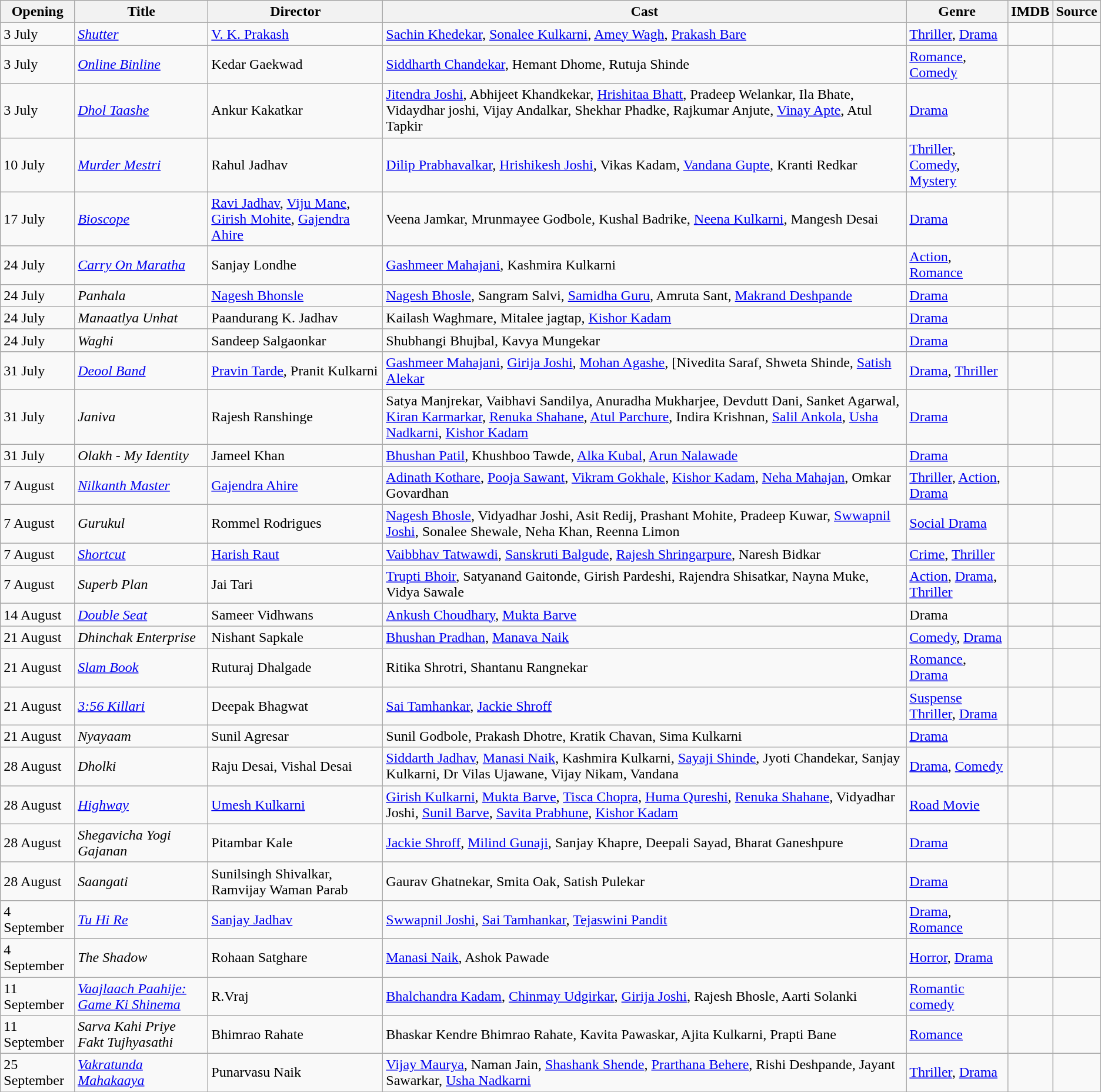<table class="wikitable sortable">
<tr>
<th>Opening</th>
<th>Title</th>
<th>Director</th>
<th>Cast</th>
<th>Genre</th>
<th>IMDB</th>
<th>Source</th>
</tr>
<tr>
<td>3 July</td>
<td><em><a href='#'>Shutter</a></em></td>
<td><a href='#'>V. K. Prakash</a></td>
<td><a href='#'>Sachin Khedekar</a>, <a href='#'>Sonalee Kulkarni</a>, <a href='#'>Amey Wagh</a>, <a href='#'>Prakash Bare</a></td>
<td><a href='#'>Thriller</a>, <a href='#'>Drama</a></td>
<td></td>
<td></td>
</tr>
<tr>
<td>3 July</td>
<td><em><a href='#'>Online Binline</a></em></td>
<td>Kedar Gaekwad</td>
<td><a href='#'>Siddharth Chandekar</a>, Hemant Dhome, Rutuja Shinde</td>
<td><a href='#'>Romance</a>, <a href='#'>Comedy</a></td>
<td></td>
<td></td>
</tr>
<tr>
<td>3 July</td>
<td><em><a href='#'>Dhol Taashe</a></em></td>
<td>Ankur Kakatkar</td>
<td><a href='#'>Jitendra Joshi</a>, Abhijeet Khandkekar, <a href='#'>Hrishitaa Bhatt</a>, Pradeep Welankar, Ila Bhate, Vidaydhar joshi, Vijay Andalkar, Shekhar Phadke, Rajkumar Anjute, <a href='#'>Vinay Apte</a>, Atul Tapkir</td>
<td><a href='#'>Drama</a></td>
<td></td>
<td></td>
</tr>
<tr>
<td>10 July</td>
<td><em><a href='#'>Murder Mestri</a></em></td>
<td>Rahul Jadhav</td>
<td><a href='#'>Dilip Prabhavalkar</a>, <a href='#'>Hrishikesh Joshi</a>, Vikas Kadam, <a href='#'>Vandana Gupte</a>, Kranti Redkar</td>
<td><a href='#'>Thriller</a>, <a href='#'>Comedy</a>, <a href='#'>Mystery</a></td>
<td></td>
<td></td>
</tr>
<tr>
<td>17 July</td>
<td><em><a href='#'>Bioscope</a></em></td>
<td><a href='#'>Ravi Jadhav</a>, <a href='#'>Viju Mane</a>, <a href='#'>Girish Mohite</a>, <a href='#'>Gajendra Ahire</a></td>
<td>Veena Jamkar, Mrunmayee Godbole, Kushal Badrike, <a href='#'>Neena Kulkarni</a>, Mangesh Desai</td>
<td><a href='#'>Drama</a></td>
<td></td>
<td></td>
</tr>
<tr>
<td>24 July</td>
<td><em><a href='#'>Carry On Maratha</a></em></td>
<td>Sanjay Londhe</td>
<td><a href='#'>Gashmeer Mahajani</a>, Kashmira Kulkarni</td>
<td><a href='#'>Action</a>, <a href='#'>Romance</a></td>
<td></td>
<td></td>
</tr>
<tr>
<td>24 July</td>
<td><em>Panhala</em></td>
<td><a href='#'>Nagesh Bhonsle</a></td>
<td><a href='#'>Nagesh Bhosle</a>, Sangram Salvi, <a href='#'>Samidha Guru</a>, Amruta Sant, <a href='#'>Makrand Deshpande</a></td>
<td><a href='#'>Drama</a></td>
<td></td>
<td></td>
</tr>
<tr>
<td>24 July</td>
<td><em>Manaatlya Unhat</em></td>
<td>Paandurang K. Jadhav</td>
<td>Kailash Waghmare, Mitalee jagtap, <a href='#'>Kishor Kadam</a></td>
<td><a href='#'>Drama</a></td>
<td></td>
<td></td>
</tr>
<tr>
<td>24 July</td>
<td><em>Waghi</em></td>
<td>Sandeep Salgaonkar</td>
<td>Shubhangi Bhujbal, Kavya Mungekar</td>
<td><a href='#'>Drama</a></td>
<td></td>
<td></td>
</tr>
<tr>
<td>31 July</td>
<td><em><a href='#'>Deool Band</a></em></td>
<td><a href='#'>Pravin Tarde</a>, Pranit Kulkarni</td>
<td><a href='#'>Gashmeer Mahajani</a>, <a href='#'>Girija Joshi</a>, <a href='#'>Mohan Agashe</a>, [Nivedita Saraf, Shweta Shinde, <a href='#'>Satish Alekar</a></td>
<td><a href='#'>Drama</a>, <a href='#'>Thriller</a></td>
<td></td>
<td></td>
</tr>
<tr>
<td>31 July</td>
<td><em>Janiva</em></td>
<td>Rajesh Ranshinge</td>
<td>Satya Manjrekar, Vaibhavi Sandilya, Anuradha Mukharjee, Devdutt Dani, Sanket Agarwal, <a href='#'>Kiran Karmarkar</a>, <a href='#'>Renuka Shahane</a>, <a href='#'>Atul Parchure</a>, Indira Krishnan, <a href='#'>Salil Ankola</a>, <a href='#'>Usha Nadkarni</a>, <a href='#'>Kishor Kadam</a></td>
<td><a href='#'>Drama</a></td>
<td></td>
<td></td>
</tr>
<tr>
<td>31 July</td>
<td><em>Olakh - My Identity</em></td>
<td>Jameel Khan</td>
<td><a href='#'>Bhushan Patil</a>, Khushboo Tawde, <a href='#'>Alka Kubal</a>, <a href='#'>Arun Nalawade</a></td>
<td><a href='#'>Drama</a></td>
<td></td>
<td></td>
</tr>
<tr>
<td>7 August</td>
<td><em><a href='#'>Nilkanth Master</a></em></td>
<td><a href='#'>Gajendra Ahire</a></td>
<td><a href='#'>Adinath Kothare</a>, <a href='#'>Pooja Sawant</a>, <a href='#'>Vikram Gokhale</a>, <a href='#'>Kishor Kadam</a>, <a href='#'>Neha Mahajan</a>, Omkar Govardhan</td>
<td><a href='#'>Thriller</a>, <a href='#'>Action</a>, <a href='#'>Drama</a></td>
<td></td>
<td></td>
</tr>
<tr>
<td>7 August</td>
<td><em>Gurukul</em></td>
<td>Rommel Rodrigues</td>
<td><a href='#'>Nagesh Bhosle</a>, Vidyadhar Joshi, Asit Redij, Prashant Mohite, Pradeep Kuwar, <a href='#'>Swwapnil Joshi</a>, Sonalee Shewale, Neha Khan, Reenna Limon</td>
<td><a href='#'>Social Drama</a></td>
<td></td>
<td></td>
</tr>
<tr>
<td>7 August</td>
<td><em><a href='#'>Shortcut</a></em></td>
<td><a href='#'>Harish Raut</a></td>
<td><a href='#'>Vaibbhav Tatwawdi</a>, <a href='#'>Sanskruti Balgude</a>, <a href='#'>Rajesh Shringarpure</a>, Naresh Bidkar</td>
<td><a href='#'>Crime</a>, <a href='#'>Thriller</a></td>
<td></td>
<td></td>
</tr>
<tr>
<td>7 August</td>
<td><em>Superb Plan</em></td>
<td>Jai Tari</td>
<td><a href='#'>Trupti Bhoir</a>, Satyanand Gaitonde, Girish Pardeshi, Rajendra Shisatkar, Nayna Muke, Vidya Sawale</td>
<td><a href='#'>Action</a>, <a href='#'>Drama</a>, <a href='#'>Thriller</a></td>
<td></td>
<td></td>
</tr>
<tr>
<td>14 August</td>
<td><em><a href='#'>Double Seat</a></em></td>
<td>Sameer Vidhwans</td>
<td><a href='#'>Ankush Choudhary</a>, <a href='#'>Mukta Barve</a></td>
<td>Drama</td>
<td></td>
<td></td>
</tr>
<tr>
<td>21 August</td>
<td><em>Dhinchak Enterprise</em></td>
<td>Nishant Sapkale</td>
<td><a href='#'>Bhushan Pradhan</a>, <a href='#'>Manava Naik</a></td>
<td><a href='#'>Comedy</a>, <a href='#'>Drama</a></td>
<td></td>
<td></td>
</tr>
<tr>
<td>21 August</td>
<td><em><a href='#'>Slam Book</a></em></td>
<td>Ruturaj Dhalgade</td>
<td>Ritika Shrotri, Shantanu Rangnekar</td>
<td><a href='#'>Romance</a>, <a href='#'>Drama</a></td>
<td></td>
<td></td>
</tr>
<tr>
<td>21 August</td>
<td><em><a href='#'>3:56 Killari</a></em></td>
<td>Deepak Bhagwat</td>
<td><a href='#'>Sai Tamhankar</a>, <a href='#'>Jackie Shroff</a></td>
<td><a href='#'>Suspense Thriller</a>, <a href='#'>Drama</a></td>
<td></td>
<td></td>
</tr>
<tr>
<td>21 August</td>
<td><em>Nyayaam</em></td>
<td>Sunil Agresar</td>
<td>Sunil Godbole, Prakash Dhotre, Kratik Chavan, Sima Kulkarni</td>
<td><a href='#'>Drama</a></td>
<td></td>
<td></td>
</tr>
<tr>
<td>28 August</td>
<td><em>Dholki</em></td>
<td>Raju Desai, Vishal Desai</td>
<td><a href='#'>Siddarth Jadhav</a>, <a href='#'>Manasi Naik</a>, Kashmira Kulkarni, <a href='#'>Sayaji Shinde</a>, Jyoti Chandekar, Sanjay Kulkarni, Dr Vilas Ujawane, Vijay Nikam, Vandana</td>
<td><a href='#'>Drama</a>, <a href='#'>Comedy</a></td>
<td></td>
<td></td>
</tr>
<tr>
<td>28 August</td>
<td><em><a href='#'>Highway</a></em></td>
<td><a href='#'>Umesh Kulkarni</a></td>
<td><a href='#'>Girish Kulkarni</a>, <a href='#'>Mukta Barve</a>, <a href='#'>Tisca Chopra</a>, <a href='#'>Huma Qureshi</a>, <a href='#'>Renuka Shahane</a>, Vidyadhar Joshi, <a href='#'>Sunil Barve</a>, <a href='#'>Savita Prabhune</a>, <a href='#'>Kishor Kadam</a></td>
<td><a href='#'>Road Movie</a></td>
<td></td>
<td></td>
</tr>
<tr>
<td>28 August</td>
<td><em>Shegavicha Yogi Gajanan</em></td>
<td>Pitambar Kale</td>
<td><a href='#'>Jackie Shroff</a>, <a href='#'>Milind Gunaji</a>, Sanjay Khapre, Deepali Sayad, Bharat Ganeshpure</td>
<td><a href='#'>Drama</a></td>
<td></td>
<td></td>
</tr>
<tr>
<td>28 August</td>
<td><em>Saangati</em></td>
<td>Sunilsingh Shivalkar, Ramvijay Waman Parab</td>
<td>Gaurav Ghatnekar, Smita Oak, Satish Pulekar</td>
<td><a href='#'>Drama</a></td>
<td></td>
<td></td>
</tr>
<tr>
<td>4 September</td>
<td><em><a href='#'>Tu Hi Re</a></em></td>
<td><a href='#'>Sanjay Jadhav</a></td>
<td><a href='#'>Swwapnil Joshi</a>, <a href='#'>Sai Tamhankar</a>, <a href='#'>Tejaswini Pandit</a></td>
<td><a href='#'>Drama</a>, <a href='#'>Romance</a></td>
<td></td>
<td></td>
</tr>
<tr>
<td>4 September</td>
<td><em>The Shadow</em></td>
<td>Rohaan Satghare</td>
<td><a href='#'>Manasi Naik</a>, Ashok Pawade</td>
<td><a href='#'>Horror</a>, <a href='#'>Drama</a></td>
<td></td>
<td></td>
</tr>
<tr>
<td>11 September</td>
<td><em><a href='#'>Vaajlaach Paahije: Game Ki Shinema</a></em></td>
<td>R.Vraj</td>
<td><a href='#'>Bhalchandra Kadam</a>, <a href='#'>Chinmay Udgirkar</a>, <a href='#'>Girija Joshi</a>, Rajesh Bhosle, Aarti Solanki</td>
<td><a href='#'>Romantic comedy</a></td>
<td></td>
<td></td>
</tr>
<tr>
<td>11 September</td>
<td><em>Sarva Kahi Priye Fakt Tujhyasathi</em></td>
<td>Bhimrao Rahate</td>
<td>Bhaskar Kendre Bhimrao Rahate, Kavita Pawaskar, Ajita Kulkarni, Prapti Bane</td>
<td><a href='#'>Romance</a></td>
<td></td>
<td></td>
</tr>
<tr>
<td>25 September</td>
<td><em><a href='#'>Vakratunda Mahakaaya</a></em></td>
<td>Punarvasu Naik</td>
<td><a href='#'>Vijay Maurya</a>, Naman Jain, <a href='#'>Shashank Shende</a>, <a href='#'>Prarthana Behere</a>, Rishi Deshpande, Jayant Sawarkar, <a href='#'>Usha Nadkarni</a></td>
<td><a href='#'>Thriller</a>, <a href='#'>Drama</a></td>
<td></td>
<td></td>
</tr>
<tr>
</tr>
</table>
